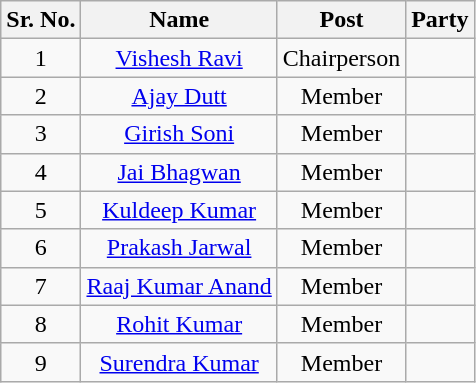<table class="wikitable sortable">
<tr>
<th>Sr. No.</th>
<th>Name</th>
<th>Post</th>
<th colspan="2">Party</th>
</tr>
<tr align="center">
<td>1</td>
<td><a href='#'>Vishesh Ravi</a></td>
<td>Chairperson</td>
<td></td>
</tr>
<tr align="center">
<td>2</td>
<td><a href='#'>Ajay Dutt</a></td>
<td>Member</td>
<td></td>
</tr>
<tr align="center">
<td>3</td>
<td><a href='#'>Girish Soni</a></td>
<td>Member</td>
<td></td>
</tr>
<tr align="center">
<td>4</td>
<td><a href='#'>Jai Bhagwan</a></td>
<td>Member</td>
<td></td>
</tr>
<tr align="center">
<td>5</td>
<td><a href='#'>Kuldeep Kumar</a></td>
<td>Member</td>
<td></td>
</tr>
<tr align="center">
<td>6</td>
<td><a href='#'>Prakash Jarwal</a></td>
<td>Member</td>
<td></td>
</tr>
<tr align="center">
<td>7</td>
<td><a href='#'>Raaj Kumar Anand</a></td>
<td>Member</td>
<td></td>
</tr>
<tr align="center">
<td>8</td>
<td><a href='#'>Rohit Kumar</a></td>
<td>Member</td>
<td></td>
</tr>
<tr align="center">
<td>9</td>
<td><a href='#'>Surendra Kumar</a></td>
<td>Member</td>
<td></td>
</tr>
</table>
